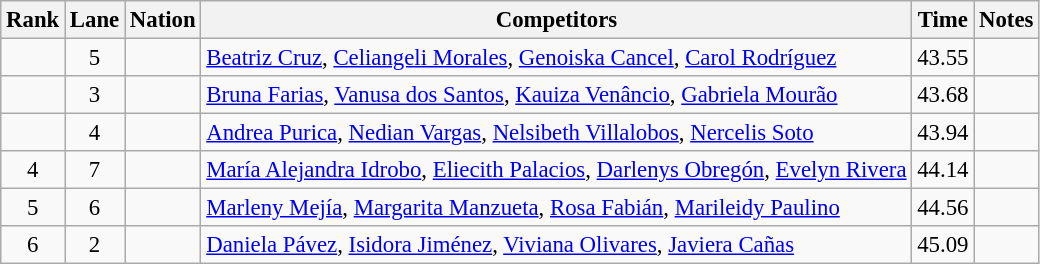<table class="wikitable sortable" style="text-align:center; font-size:95%">
<tr>
<th>Rank</th>
<th>Lane</th>
<th>Nation</th>
<th>Competitors</th>
<th>Time</th>
<th>Notes</th>
</tr>
<tr>
<td></td>
<td>5</td>
<td align=left></td>
<td align=left><a href='#'>Beatriz Cruz</a>, <a href='#'>Celiangeli Morales</a>, <a href='#'>Genoiska Cancel</a>, <a href='#'>Carol Rodríguez</a></td>
<td>43.55</td>
<td></td>
</tr>
<tr>
<td></td>
<td>3</td>
<td align=left></td>
<td align=left><a href='#'>Bruna Farias</a>, <a href='#'>Vanusa dos Santos</a>, <a href='#'>Kauiza Venâncio</a>, <a href='#'>Gabriela Mourão</a></td>
<td>43.68</td>
<td></td>
</tr>
<tr>
<td></td>
<td>4</td>
<td align=left></td>
<td align=left><a href='#'>Andrea Purica</a>, <a href='#'>Nedian Vargas</a>, <a href='#'>Nelsibeth Villalobos</a>, <a href='#'>Nercelis Soto</a></td>
<td>43.94</td>
<td></td>
</tr>
<tr>
<td>4</td>
<td>7</td>
<td align=left></td>
<td align=left><a href='#'>María Alejandra Idrobo</a>, <a href='#'>Eliecith Palacios</a>, <a href='#'>Darlenys Obregón</a>, <a href='#'>Evelyn Rivera</a></td>
<td>44.14</td>
<td></td>
</tr>
<tr>
<td>5</td>
<td>6</td>
<td align=left></td>
<td align=left><a href='#'>Marleny Mejía</a>, <a href='#'>Margarita Manzueta</a>, <a href='#'>Rosa Fabián</a>, <a href='#'>Marileidy Paulino</a></td>
<td>44.56</td>
<td></td>
</tr>
<tr>
<td>6</td>
<td>2</td>
<td align=left></td>
<td align=left><a href='#'>Daniela Pávez</a>, <a href='#'>Isidora Jiménez</a>, <a href='#'>Viviana Olivares</a>, <a href='#'>Javiera Cañas</a></td>
<td>45.09</td>
<td></td>
</tr>
</table>
